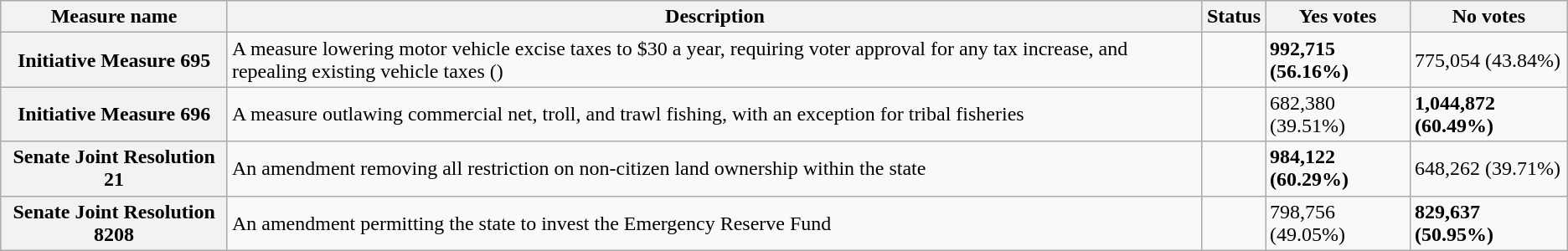<table class="wikitable sortable plainrowheaders">
<tr>
<th scope=col>Measure name</th>
<th scope=col class=unsortable>Description</th>
<th scope=col>Status</th>
<th scope=col>Yes votes</th>
<th scope=col>No votes</th>
</tr>
<tr>
<th scope=row>Initiative Measure 695</th>
<td>A measure lowering motor vehicle excise taxes to $30 a year, requiring voter approval for any tax increase, and repealing existing vehicle taxes ()</td>
<td></td>
<td><strong>992,715 (56.16%)</strong></td>
<td>775,054 (43.84%)</td>
</tr>
<tr>
<th scope=row>Initiative Measure 696</th>
<td>A measure outlawing commercial net, troll, and trawl fishing, with an exception for tribal fisheries</td>
<td></td>
<td>682,380 (39.51%)</td>
<td><strong>1,044,872 (60.49%)</strong></td>
</tr>
<tr>
<th scope=row>Senate Joint Resolution 21</th>
<td>An amendment removing all restriction on non-citizen land ownership within the state</td>
<td></td>
<td><strong>984,122 (60.29%)</strong></td>
<td>648,262 (39.71%)</td>
</tr>
<tr>
<th scope=row>Senate Joint Resolution 8208</th>
<td>An amendment permitting the state to invest the Emergency Reserve Fund</td>
<td></td>
<td>798,756 (49.05%)</td>
<td><strong>829,637 (50.95%)</strong></td>
</tr>
</table>
